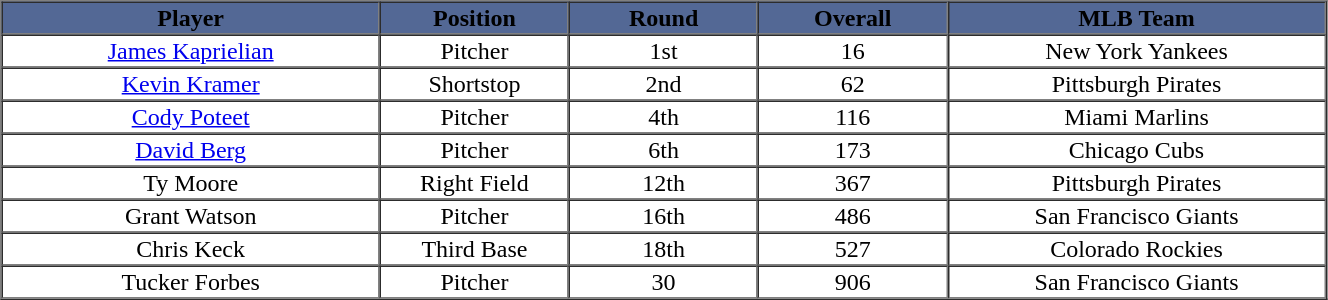<table cellpadding="1" border="1" cellspacing="0" width="70%">
<tr>
<th bgcolor="#536895" width="20%"><span>Player</span></th>
<th bgcolor="#536895" width="10%"><span>Position</span></th>
<th bgcolor="#536895" width="10%"><span>Round</span></th>
<th bgcolor="#536895" width="10%"><span>Overall</span></th>
<th bgcolor="#536895" width="20%"><span>MLB Team</span></th>
</tr>
<tr align="center">
<td><a href='#'>James Kaprielian</a></td>
<td>Pitcher</td>
<td>1st</td>
<td>16</td>
<td>New York Yankees</td>
</tr>
<tr align="center">
<td><a href='#'>Kevin Kramer</a></td>
<td>Shortstop</td>
<td>2nd</td>
<td>62</td>
<td>Pittsburgh Pirates</td>
</tr>
<tr align="center">
<td><a href='#'>Cody Poteet</a></td>
<td>Pitcher</td>
<td>4th</td>
<td>116</td>
<td>Miami Marlins</td>
</tr>
<tr align="center">
<td><a href='#'>David Berg</a></td>
<td>Pitcher</td>
<td>6th</td>
<td>173</td>
<td>Chicago Cubs</td>
</tr>
<tr align="center">
<td>Ty Moore</td>
<td>Right Field</td>
<td>12th</td>
<td>367</td>
<td>Pittsburgh Pirates</td>
</tr>
<tr align="center">
<td>Grant Watson</td>
<td>Pitcher</td>
<td>16th</td>
<td>486</td>
<td>San Francisco Giants</td>
</tr>
<tr align="center">
<td>Chris Keck</td>
<td>Third Base</td>
<td>18th</td>
<td>527</td>
<td>Colorado Rockies</td>
</tr>
<tr align="center">
<td>Tucker Forbes</td>
<td>Pitcher</td>
<td>30</td>
<td>906</td>
<td>San Francisco Giants</td>
</tr>
</table>
